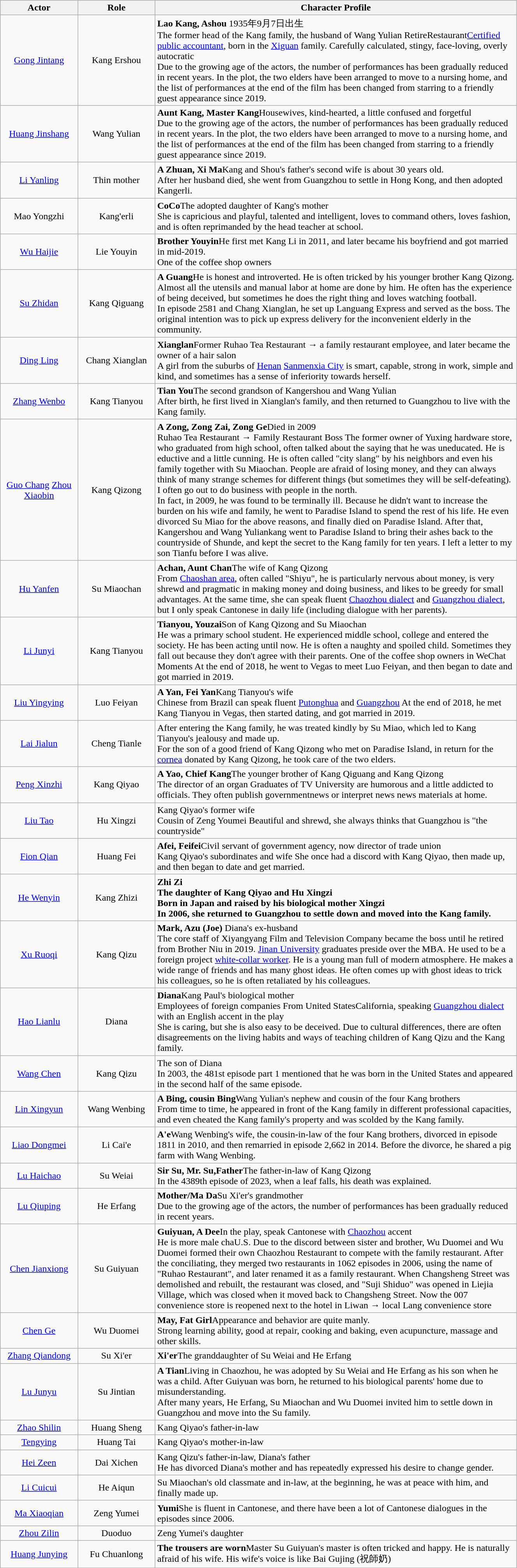<table class="wikitable mw-collapsible mw-collapsed" width="70%" style="text-align:center">
<tr>
<th width="15%">Actor</th>
<th width="15%">Role</th>
<th>Character Profile</th>
</tr>
<tr>
<td><a href='#'>Gong Jintang</a></td>
<td>Kang Ershou</td>
<td align="left"><strong>Lao Kang, Ashou </strong>1935年9月7日出生<br>The former head of the Kang family, the husband of Wang Yulian
RetireRestaurant<a href='#'>Certified public accountant</a>, born in the <a href='#'>Xiguan</a> family. Carefully calculated, stingy, face-loving, overly autocratic<br>Due to the growing age of the actors, the number of performances has been gradually reduced in recent years. In the plot, the two elders have been arranged to move to a nursing home, and the list of performances at the end of the film has been changed from starring to a friendly guest appearance since 2019.</td>
</tr>
<tr>
<td><a href='#'>Huang Jinshang</a></td>
<td>Wang Yulian</td>
<td align="left"><strong>Aunt Kang, Master Kang</strong>Housewives, kind-hearted, a little confused and forgetful<br>Due to the growing age of the actors, the number of performances has been gradually reduced in recent years. In the plot, the two elders have been arranged to move to a nursing home, and the list of performances at the end of the film has been changed from starring to a friendly guest appearance since 2019.</td>
</tr>
<tr>
<td><a href='#'>Li Yanling</a></td>
<td>Thin mother</td>
<td align="left"><strong>A Zhuan, Xi Ma</strong>Kang and Shou's father's second wife is about 30 years old.<br>After her husband died, she went from Guangzhou to settle in Hong Kong, and then adopted Kangerli.</td>
</tr>
<tr>
<td>Mao Yongzhi</td>
<td>Kang'erli</td>
<td align="left"><strong>CoCo</strong>The adopted daughter of Kang's mother<br>She is capricious and playful, talented and intelligent, loves to command others, loves fashion, and is often reprimanded by the head teacher at school.</td>
</tr>
<tr>
<td><a href='#'>Wu Haijie</a></td>
<td>Lie Youyin</td>
<td align="left"><strong>Brother Youyin</strong>He first met Kang Li in 2011, and later became his boyfriend and got married in mid-2019.<br>One of the coffee shop owners</td>
</tr>
<tr>
<td><a href='#'>Su Zhidan</a></td>
<td>Kang Qiguang</td>
<td align="left"><strong>A Guang</strong>He is honest and introverted. He is often tricked by his younger brother Kang Qizong. Almost all the utensils and manual labor at home are done by him. He often has the experience of being deceived, but sometimes he does the right thing and loves watching football.<br>In episode 2581 and Chang Xianglan, he set up Languang Express and served as the boss. The original intention was to pick up express delivery for the inconvenient elderly in the community.</td>
</tr>
<tr>
<td><a href='#'>Ding Ling</a></td>
<td>Chang Xianglan</td>
<td align="left"><strong>Xianglan</strong>Former Ruhao Tea Restaurant → a family restaurant employee, and later became the owner of a hair salon<br>A girl from the suburbs of <a href='#'>Henan</a> <a href='#'>Sanmenxia City</a> is smart, capable, strong in work, simple and kind, and sometimes has a sense of inferiority towards herself.</td>
</tr>
<tr>
<td><a href='#'>Zhang Wenbo</a></td>
<td>Kang Tianyou</td>
<td align="left"><strong>Tian You</strong>The second grandson of Kangershou and Wang Yulian<br>After birth, he first lived in Xianglan's family, and then returned to Guangzhou to live with the Kang family.</td>
</tr>
<tr>
<td><a href='#'>Guo Chang</a> <a href='#'>Zhou Xiaobin</a></td>
<td>Kang Qizong</td>
<td align="left"><strong>A Zong, Zong Zai, Zong Ge</strong>Died in 2009<br>Ruhao Tea Restaurant → Family Restaurant Boss
The former owner of Yuxing hardware store, who graduated from high school, often talked about the saying that he was uneducated. He is eductive and a little cunning. He is often called "city slang" by his neighbors and even his family together with Su Miaochan. People are afraid of losing money, and they can always think of many strange schemes for different things (but sometimes they will be self-defeating). I often go out to do business with people in the north.<br>In fact, in 2009, he was found to be terminally ill. Because he didn't want to increase the burden on his wife and family, he went to Paradise Island to spend the rest of his life. He even divorced Su Miao for the above reasons, and finally died on Paradise Island. After that, Kangershou and Wang Yuliankang went to Paradise Island to bring their ashes back to the countryside of Shunde, and kept the secret to the Kang family for ten years. I left a letter to my son Tianfu before I was alive.</td>
</tr>
<tr>
<td><a href='#'>Hu Yanfen</a></td>
<td>Su Miaochan</td>
<td align="left"><strong>Achan, Aunt Chan</strong>The wife of Kang Qizong<br>From <a href='#'>Chaoshan area</a>, often called "Shiyu", he is particularly nervous about money, is very shrewd and pragmatic in making money and doing business, and likes to be greedy for small advantages.
At the same time, she can speak fluent <a href='#'>Chaozhou dialect</a> and <a href='#'>Guangzhou dialect</a>, but I only speak Cantonese in daily life (including dialogue with her parents).</td>
</tr>
<tr>
<td><a href='#'>Li Junyi</a></td>
<td>Kang Tianyou</td>
<td align="left"><strong>Tianyou, Youzai</strong>Son of Kang Qizong and Su Miaochan<br>He was a primary school student. He experienced middle school, college and entered the society. He has been acting until now. He is often a naughty and spoiled child. Sometimes they fall out because they don't agree with their parents.
One of the coffee shop owners in WeChat Moments
At the end of 2018, he went to Vegas to meet Luo Feiyan, and then began to date and got married in 2019.</td>
</tr>
<tr>
<td><a href='#'>Liu Yingying</a></td>
<td>Luo Feiyan</td>
<td align="left"><strong>A Yan, Fei Yan</strong>Kang Tianyou's wife<br>Chinese from Brazil can speak fluent <a href='#'>Putonghua</a> and <a href='#'>Guangzhou</a>
At the end of 2018, he met Kang Tianyou in Vegas, then started dating, and got married in 2019.</td>
</tr>
<tr>
<td><a href='#'>Lai Jialun</a></td>
<td>Cheng Tianle</td>
<td align="left">After entering the Kang family, he was treated kindly by Su Miao, which led to Kang Tianyou's jealousy and made up.<br>For the son of a good friend of Kang Qizong who met on Paradise Island, in return for the <a href='#'>cornea</a> donated by Kang Qizong, he took care of the two elders.</td>
</tr>
<tr>
<td><a href='#'>Peng Xinzhi</a></td>
<td>Kang Qiyao</td>
<td align="left"><strong>A Yao, Chief Kang</strong>The younger brother of Kang Qiguang and Kang Qizong<br>The director of an organ
Graduates of TV University are humorous and a little addicted to officials. They often publish governmentnews or interpret news news materials at home.</td>
</tr>
<tr>
<td><a href='#'>Liu Tao</a></td>
<td>Hu Xingzi</td>
<td align="left">Kang Qiyao's former wife<br>Cousin of Zeng Youmei
Beautiful and shrewd, she always thinks that Guangzhou is "the countryside"</td>
</tr>
<tr>
<td><a href='#'>Fion Qian</a></td>
<td>Huang Fei</td>
<td align="left"><strong>Afei, Feifei</strong>Civil servant of government agency, now director of trade union<br>Kang Qiyao's subordinates and wife
She once had a discord with Kang Qiyao, then made up, and then began to date and get married.</td>
</tr>
<tr>
<td><a href='#'>He Wenyin</a></td>
<td>Kang Zhizi</td>
<td align="left"><strong>Zhi Zi</strong><br><strong>The daughter of Kang Qiyao and Hu Xingzi</strong><br><strong>Born in Japan and raised by his biological mother Xingzi</strong><br><strong>In 2006, she returned to Guangzhou to settle down and moved into the Kang family.</strong></td>
</tr>
<tr>
<td><a href='#'>Xu Ruoqi</a></td>
<td>Kang Qizu</td>
<td align="left"><strong>Mark, Azu (Joe)</strong> Diana's ex-husband<br>The core staff of Xiyangyang Film and Television Company became the boss until he retired from Brother Niu in 2019.
<a href='#'>Jinan University</a> graduates preside over the MBA. He used to be a foreign project <a href='#'>white-collar worker</a>. He is a young man full of modern atmosphere. He makes a wide range of friends and has many ghost ideas. He often comes up with ghost ideas to trick his colleagues, so he is often retaliated by his colleagues.</td>
</tr>
<tr>
<td><a href='#'>Hao Lianlu</a></td>
<td>Diana</td>
<td align="left"><strong>Diana</strong>Kang Paul's biological mother<br>Employees of foreign companies
From United StatesCalifornia, speaking <a href='#'>Guangzhou dialect</a> with an English accent in the play<br>She is caring, but she is also easy to be deceived. Due to cultural differences, there are often disagreements on the living habits and ways of teaching children of Kang Qizu and the Kang family.</td>
</tr>
<tr>
<td><a href='#'>Wang Chen</a></td>
<td>Kang Qizu</td>
<td align="left">The son of Diana<br>In 2003, the 481st episode part 1 mentioned that he was born in the United States and appeared in the second half of the same episode.</td>
</tr>
<tr>
<td><a href='#'>Lin Xingyun</a></td>
<td>Wang Wenbing</td>
<td align="left"><strong>A Bing, cousin Bing</strong>Wang Yulian's nephew and cousin of the four Kang brothers<br>From time to time, he appeared in front of the Kang family in different professional capacities, and even cheated the Kang family's property and was scolded by the Kang family.</td>
</tr>
<tr>
<td><a href='#'>Liao Dongmei</a></td>
<td>Li Cai'e</td>
<td align="left"><strong>A'e</strong>Wang Wenbing's wife, the cousin-in-law of the four Kang brothers, divorced in episode 1811 in 2010, and then remarried in episode 2,662 in 2014. Before the divorce, he shared a pig farm with Wang Wenbing.</td>
</tr>
<tr>
<td><a href='#'>Lu Haichao</a></td>
<td>Su Weiai</td>
<td align="left"><strong>Sir Su, Mr. Su,Father</strong>The father-in-law of Kang Qizong<br>In the 4389th episode of 2023, when a leaf falls, his death was explained.</td>
</tr>
<tr>
<td><a href='#'>Lu Qiuping</a></td>
<td>He Erfang</td>
<td align="left"><strong>Mother/Ma Da</strong>Su Xi'er's grandmother<br>Due to the growing age of the actors, the number of performances has been gradually reduced in recent years.</td>
</tr>
<tr>
<td><a href='#'>Chen Jianxiong</a></td>
<td>Su Guiyuan</td>
<td align="left"><strong>Guiyuan, A Dee</strong>In the play, speak Cantonese with <a href='#'>Chaozhou</a> accent<br>He is more male chaU.S.
Due to the discord between sister and brother, Wu Duomei and Wu Duomei formed their own Chaozhou Restaurant to compete with the family restaurant. After the conciliating, they merged two restaurants in 1062 episodes in 2006, using the name of "Ruhao Restaurant", and later renamed it as a family restaurant. When Changsheng Street was demolished and rebuilt, the restaurant was closed, and "Suji Shiduo" was opened in Liejia Village, which was closed when it moved back to Changsheng Street. Now the 007 convenience store is reopened next to the hotel in Liwan → local Lang convenience store</td>
</tr>
<tr>
<td><a href='#'>Chen Ge</a></td>
<td>Wu Duomei</td>
<td align="left"><strong>May, Fat Girl</strong>Appearance and behavior are quite manly.<br>Strong learning ability, good at repair, cooking and baking, even acupuncture, massage and other skills.</td>
</tr>
<tr>
<td><a href='#'>Zhang Qiandong</a></td>
<td>Su Xi'er</td>
<td align="left"><strong>Xi'er</strong>The granddaughter of Su Weiai and He Erfang</td>
</tr>
<tr>
<td><a href='#'>Lu Junyu</a></td>
<td>Su Jintian</td>
<td align="left"><strong>A Tian</strong>Living in Chaozhou, he was adopted by Su Weiai and He Erfang as his son when he was a child. After Guiyuan was born, he returned to his biological parents' home due to misunderstanding.<br>After many years, He Erfang, Su Miaochan and Wu Duomei invited him to settle down in Guangzhou and move into the Su family.</td>
</tr>
<tr>
<td><a href='#'>Zhao Shilin</a></td>
<td>Huang Sheng</td>
<td align="left">Kang Qiyao's father-in-law</td>
</tr>
<tr>
<td><a href='#'>Tengying</a></td>
<td>Huang Tai</td>
<td align="left">Kang Qiyao's mother-in-law</td>
</tr>
<tr>
<td><a href='#'>Hei Zeen</a></td>
<td>Dai Xichen</td>
<td align="left">Kang Qizu's father-in-law, Diana's father<br>He has divorced Diana's mother and has repeatedly expressed his desire to change gender.</td>
</tr>
<tr>
<td><a href='#'>Li Cuicui</a></td>
<td>He Aiqun</td>
<td align="left">Su Miaochan's old classmate and in-law, at the beginning, he was at peace with him, and finally made up.</td>
</tr>
<tr>
<td><a href='#'>Ma Xiaoqian</a></td>
<td>Zeng Yumei</td>
<td align="left"><strong>Yumi</strong>She is fluent in Cantonese, and there have been a lot of Cantonese dialogues in the episodes since 2006.</td>
</tr>
<tr>
<td><a href='#'>Zhou Zilin</a></td>
<td>Duoduo</td>
<td align="left">Zeng Yumei's daughter</td>
</tr>
<tr>
<td><a href='#'>Huang Junying</a></td>
<td>Fu Chuanlong</td>
<td align="left"><strong>The trousers are worn</strong>Master Su Guiyuan's master is often tricked and happy. He is naturally afraid of his wife. His wife's voice is like Bai Gujing (祝師奶)</td>
</tr>
<tr>
</tr>
</table>
